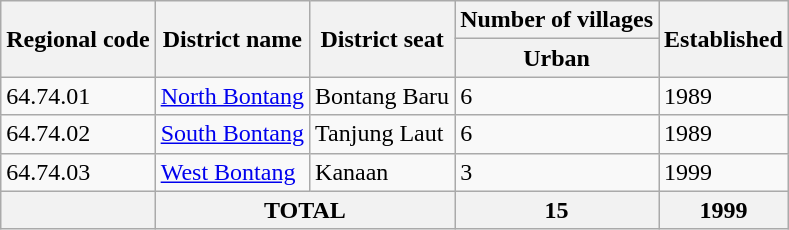<table class="wikitable sortable">
<tr>
<th rowspan="2">Regional code</th>
<th rowspan="2">District name</th>
<th rowspan="2">District seat</th>
<th>Number of villages</th>
<th rowspan="2">Established</th>
</tr>
<tr>
<th>Urban</th>
</tr>
<tr>
<td>64.74.01</td>
<td><a href='#'>North Bontang</a></td>
<td>Bontang Baru</td>
<td>6</td>
<td>1989</td>
</tr>
<tr>
<td>64.74.02</td>
<td><a href='#'>South Bontang</a></td>
<td>Tanjung Laut</td>
<td>6</td>
<td>1989</td>
</tr>
<tr>
<td>64.74.03</td>
<td><a href='#'>West Bontang</a></td>
<td>Kanaan</td>
<td>3</td>
<td>1999</td>
</tr>
<tr>
<th></th>
<th colspan="2">TOTAL</th>
<th>15</th>
<th>1999</th>
</tr>
</table>
